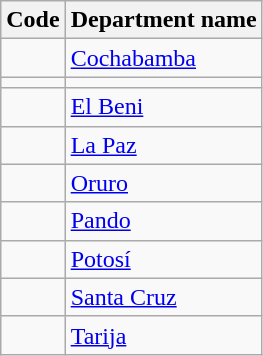<table class="wikitable sortable">
<tr>
<th>Code</th>
<th>Department name</th>
</tr>
<tr>
<td></td>
<td><a href='#'>Cochabamba</a></td>
</tr>
<tr>
<td></td>
<td></td>
</tr>
<tr>
<td></td>
<td><a href='#'>El Beni</a></td>
</tr>
<tr>
<td></td>
<td><a href='#'>La Paz</a></td>
</tr>
<tr>
<td></td>
<td><a href='#'>Oruro</a></td>
</tr>
<tr>
<td></td>
<td><a href='#'>Pando</a></td>
</tr>
<tr>
<td></td>
<td><a href='#'>Potosí</a></td>
</tr>
<tr>
<td></td>
<td><a href='#'>Santa Cruz</a></td>
</tr>
<tr>
<td></td>
<td><a href='#'>Tarija</a></td>
</tr>
</table>
